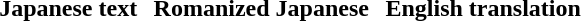<table align="center" cellpadding="5" cellspacing="1">
<tr>
</tr>
<tr>
<th scope="col">Japanese text</th>
<th scope="col">Romanized Japanese</th>
<th scope="col">English translation</th>
</tr>
<tr>
<td><br></td>
<td><br></td>
<td><br></td>
</tr>
<tr>
</tr>
</table>
